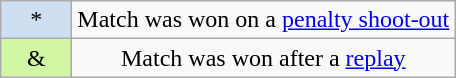<table class="wikitable" style="text-align:center">
<tr>
<td width="40px" bgcolor="#cedff2">*</td>
<td>Match was won on a <a href='#'>penalty shoot-out</a></td>
</tr>
<tr>
<td width="40px" bgcolor="#d1f7a5">&</td>
<td>Match was won after a <a href='#'>replay</a></td>
</tr>
</table>
